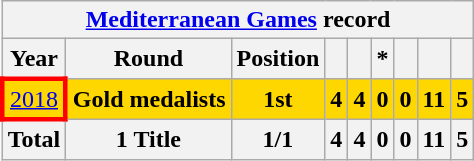<table class="wikitable" style="text-align: center;">
<tr>
<th colspan=9><a href='#'>Mediterranean Games</a> record</th>
</tr>
<tr>
<th>Year</th>
<th>Round</th>
<th>Position</th>
<th></th>
<th></th>
<th>*</th>
<th></th>
<th></th>
<th></th>
</tr>
<tr style="background:gold;">
<td style="border: 3px solid red"> <a href='#'>2018</a></td>
<td><strong>Gold medalists</strong></td>
<td><strong>1st</strong></td>
<td><strong>4</strong></td>
<td><strong>4</strong></td>
<td><strong>0</strong></td>
<td><strong>0</strong></td>
<td><strong>11</strong></td>
<td><strong>5</strong></td>
</tr>
<tr>
<th>Total</th>
<th>1 Title</th>
<th>1/1</th>
<th>4</th>
<th>4</th>
<th>0</th>
<th>0</th>
<th>11</th>
<th>5</th>
</tr>
</table>
